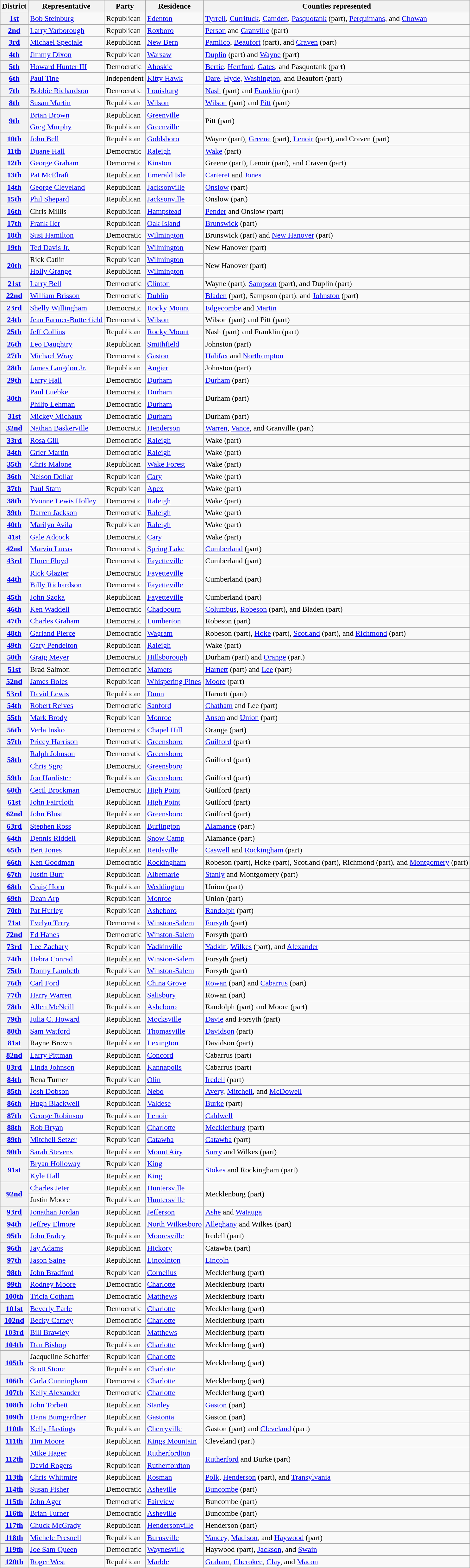<table class="wikitable sortable">
<tr>
<th>District</th>
<th>Representative</th>
<th>Party</th>
<th>Residence</th>
<th>Counties represented</th>
</tr>
<tr>
<th><a href='#'>1st</a></th>
<td data-sort-value="Steinburg, Bob"><a href='#'>Bob Steinburg</a></td>
<td>Republican</td>
<td><a href='#'>Edenton</a></td>
<td><a href='#'>Tyrrell</a>, <a href='#'>Currituck</a>, <a href='#'>Camden</a>, <a href='#'>Pasquotank</a> (part), <a href='#'>Perquimans</a>, and <a href='#'>Chowan</a></td>
</tr>
<tr>
<th><a href='#'>2nd</a></th>
<td data-sort-value="Yarborough, Larry"><a href='#'>Larry Yarborough</a></td>
<td>Republican</td>
<td><a href='#'>Roxboro</a></td>
<td><a href='#'>Person</a> and <a href='#'>Granville</a> (part)</td>
</tr>
<tr>
<th><a href='#'>3rd</a></th>
<td data-sort-value="Speciale, Michael"><a href='#'>Michael Speciale</a></td>
<td>Republican</td>
<td><a href='#'>New Bern</a></td>
<td><a href='#'>Pamlico</a>, <a href='#'>Beaufort</a> (part), and <a href='#'>Craven</a> (part)</td>
</tr>
<tr>
<th><a href='#'>4th</a></th>
<td data-sort-value="Dixon, Jimmy"><a href='#'>Jimmy Dixon</a></td>
<td>Republican</td>
<td><a href='#'>Warsaw</a></td>
<td><a href='#'>Duplin</a> (part) and <a href='#'>Wayne</a> (part)</td>
</tr>
<tr>
<th><a href='#'>5th</a></th>
<td data-sort-value="Hunter, Howard"><a href='#'>Howard Hunter III</a></td>
<td>Democratic</td>
<td><a href='#'>Ahoskie</a></td>
<td><a href='#'>Bertie</a>, <a href='#'>Hertford</a>, <a href='#'>Gates</a>, and Pasquotank (part)</td>
</tr>
<tr>
<th><a href='#'>6th</a></th>
<td data-sort-value="Tine, Paul"><a href='#'>Paul Tine</a></td>
<td>Independent</td>
<td><a href='#'>Kitty Hawk</a></td>
<td><a href='#'>Dare</a>, <a href='#'>Hyde</a>, <a href='#'>Washington</a>, and Beaufort (part)</td>
</tr>
<tr>
<th><a href='#'>7th</a></th>
<td data-sort-value="Richardson, Bobbie"><a href='#'>Bobbie Richardson</a></td>
<td>Democratic</td>
<td><a href='#'>Louisburg</a></td>
<td><a href='#'>Nash</a> (part) and <a href='#'>Franklin</a> (part)</td>
</tr>
<tr>
<th><a href='#'>8th</a></th>
<td data-sort-value="Martin, Susan"><a href='#'>Susan Martin</a></td>
<td>Republican</td>
<td><a href='#'>Wilson</a></td>
<td><a href='#'>Wilson</a> (part) and <a href='#'>Pitt</a> (part)</td>
</tr>
<tr>
<th rowspan=2><a href='#'>9th</a></th>
<td data-sort-value="Brown, Brian"><a href='#'>Brian Brown</a></td>
<td>Republican</td>
<td><a href='#'>Greenville</a></td>
<td rowspan=2>Pitt (part)</td>
</tr>
<tr>
<td data-sort-value="Murphy, Greg"><a href='#'>Greg Murphy</a></td>
<td>Republican</td>
<td><a href='#'>Greenville</a></td>
</tr>
<tr>
<th><a href='#'>10th</a></th>
<td data-sort-value="Bell, John"><a href='#'>John Bell</a></td>
<td>Republican</td>
<td><a href='#'>Goldsboro</a></td>
<td>Wayne (part), <a href='#'>Greene</a> (part), <a href='#'>Lenoir</a> (part), and Craven (part)</td>
</tr>
<tr>
<th><a href='#'>11th</a></th>
<td data-sort-value="Hall, Duane"><a href='#'>Duane Hall</a></td>
<td>Democratic</td>
<td><a href='#'>Raleigh</a></td>
<td><a href='#'>Wake</a> (part)</td>
</tr>
<tr>
<th><a href='#'>12th</a></th>
<td data-sort-value="Graham, George"><a href='#'>George Graham</a></td>
<td>Democratic</td>
<td><a href='#'>Kinston</a></td>
<td>Greene (part), Lenoir (part), and Craven (part)</td>
</tr>
<tr>
<th><a href='#'>13th</a></th>
<td data-sort-value="McElraft, Pat"><a href='#'>Pat McElraft</a></td>
<td>Republican</td>
<td><a href='#'>Emerald Isle</a></td>
<td><a href='#'>Carteret</a> and <a href='#'>Jones</a></td>
</tr>
<tr>
<th><a href='#'>14th</a></th>
<td data-sort-value="Cleveland, George"><a href='#'>George Cleveland</a></td>
<td>Republican</td>
<td><a href='#'>Jacksonville</a></td>
<td><a href='#'>Onslow</a> (part)</td>
</tr>
<tr>
<th><a href='#'>15th</a></th>
<td data-sort-value="Shepard, Phil"><a href='#'>Phil Shepard</a></td>
<td>Republican</td>
<td><a href='#'>Jacksonville</a></td>
<td>Onslow (part)</td>
</tr>
<tr>
<th><a href='#'>16th</a></th>
<td data-sort-value="Millis, Chris">Chris Millis</td>
<td>Republican</td>
<td><a href='#'>Hampstead</a></td>
<td><a href='#'>Pender</a> and Onslow (part)</td>
</tr>
<tr>
<th><a href='#'>17th</a></th>
<td data-sort-value="Iler, Frank"><a href='#'>Frank Iler</a></td>
<td>Republican</td>
<td><a href='#'>Oak Island</a></td>
<td><a href='#'>Brunswick</a> (part)</td>
</tr>
<tr>
<th><a href='#'>18th</a></th>
<td data-sort-value="Hami, Susi"><a href='#'>Susi Hamilton</a></td>
<td>Democratic</td>
<td><a href='#'>Wilmington</a></td>
<td>Brunswick (part) and <a href='#'>New Hanover</a> (part)</td>
</tr>
<tr>
<th><a href='#'>19th</a></th>
<td data-sort-value="Davis, Ted"><a href='#'>Ted Davis Jr.</a></td>
<td>Republican</td>
<td><a href='#'>Wilmington</a></td>
<td>New Hanover (part)</td>
</tr>
<tr>
<th rowspan=2><a href='#'>20th</a></th>
<td data-sort-value="Catlin, Rick">Rick Catlin</td>
<td>Republican</td>
<td><a href='#'>Wilmington</a></td>
<td rowspan=2>New Hanover (part)</td>
</tr>
<tr>
<td data-sort-value="Grange, Holly"><a href='#'>Holly Grange</a></td>
<td>Republican</td>
<td><a href='#'>Wilmington</a></td>
</tr>
<tr>
<th><a href='#'>21st</a></th>
<td data-sort-value="Bell, Larry"><a href='#'>Larry Bell</a></td>
<td>Democratic</td>
<td><a href='#'>Clinton</a></td>
<td>Wayne (part), <a href='#'>Sampson</a> (part), and Duplin (part)</td>
</tr>
<tr>
<th><a href='#'>22nd</a></th>
<td data-sort-value="Brisson, William"><a href='#'>William Brisson</a></td>
<td>Democratic</td>
<td><a href='#'>Dublin</a></td>
<td><a href='#'>Bladen</a> (part), Sampson (part), and <a href='#'>Johnston</a> (part)</td>
</tr>
<tr>
<th><a href='#'>23rd</a></th>
<td data-sort-value="Willingham, Shelly"><a href='#'>Shelly Willingham</a></td>
<td>Democratic</td>
<td><a href='#'>Rocky Mount</a></td>
<td><a href='#'>Edgecombe</a> and <a href='#'>Martin</a></td>
</tr>
<tr>
<th><a href='#'>24th</a></th>
<td data-sort-value="Farmer-Butterfield, Jean"><a href='#'>Jean Farmer-Butterfield</a></td>
<td>Democratic</td>
<td><a href='#'>Wilson</a></td>
<td>Wilson (part) and Pitt (part)</td>
</tr>
<tr>
<th><a href='#'>25th</a></th>
<td data-sort-value="Collins, Jeff"><a href='#'>Jeff Collins</a></td>
<td>Republican</td>
<td><a href='#'>Rocky Mount</a></td>
<td>Nash (part) and Franklin (part)</td>
</tr>
<tr>
<th><a href='#'>26th</a></th>
<td data-sort-value="Daughtry, Leo"><a href='#'>Leo Daughtry</a></td>
<td>Republican</td>
<td><a href='#'>Smithfield</a></td>
<td>Johnston (part)</td>
</tr>
<tr>
<th><a href='#'>27th</a></th>
<td data-sort-value="Wray, Michael"><a href='#'>Michael Wray</a></td>
<td>Democratic</td>
<td><a href='#'>Gaston</a></td>
<td><a href='#'>Halifax</a> and <a href='#'>Northampton</a></td>
</tr>
<tr>
<th><a href='#'>28th</a></th>
<td data-sort-value="Langdon, James"><a href='#'>James Langdon Jr.</a></td>
<td>Republican</td>
<td><a href='#'>Angier</a></td>
<td>Johnston (part)</td>
</tr>
<tr>
<th><a href='#'>29th</a></th>
<td data-sort-value="Hall, Larry"><a href='#'>Larry Hall</a></td>
<td>Democratic</td>
<td><a href='#'>Durham</a></td>
<td><a href='#'>Durham</a> (part)</td>
</tr>
<tr>
<th rowspan=2><a href='#'>30th</a></th>
<td data-sort-value="Luebke, Paul"><a href='#'>Paul Luebke</a></td>
<td>Democratic</td>
<td><a href='#'>Durham</a></td>
<td rowspan=2>Durham (part)</td>
</tr>
<tr>
<td data-sort-value="Lehman, Philip"><a href='#'>Philip Lehman</a></td>
<td>Democratic</td>
<td><a href='#'>Durham</a></td>
</tr>
<tr>
<th><a href='#'>31st</a></th>
<td data-sort-value="Michaux, Mickey"><a href='#'>Mickey Michaux</a></td>
<td>Democratic</td>
<td><a href='#'>Durham</a></td>
<td>Durham (part)</td>
</tr>
<tr>
<th><a href='#'>32nd</a></th>
<td data-sort-value="Baskerville, Nathan"><a href='#'>Nathan Baskerville</a></td>
<td>Democratic</td>
<td><a href='#'>Henderson</a></td>
<td><a href='#'>Warren</a>, <a href='#'>Vance</a>, and Granville (part)</td>
</tr>
<tr>
<th><a href='#'>33rd</a></th>
<td data-sort-value="Gill, Rosa"><a href='#'>Rosa Gill</a></td>
<td>Democratic</td>
<td><a href='#'>Raleigh</a></td>
<td>Wake (part)</td>
</tr>
<tr>
<th><a href='#'>34th</a></th>
<td data-sort-value="Martin, Grier"><a href='#'>Grier Martin</a></td>
<td>Democratic</td>
<td><a href='#'>Raleigh</a></td>
<td>Wake (part)</td>
</tr>
<tr>
<th><a href='#'>35th</a></th>
<td data-sort-value="Malone, Chris"><a href='#'>Chris Malone</a></td>
<td>Republican</td>
<td><a href='#'>Wake Forest</a></td>
<td>Wake (part)</td>
</tr>
<tr>
<th><a href='#'>36th</a></th>
<td data-sort-value="Dollar, Nelson"><a href='#'>Nelson Dollar</a></td>
<td>Republican</td>
<td><a href='#'>Cary</a></td>
<td>Wake (part)</td>
</tr>
<tr>
<th><a href='#'>37th</a></th>
<td data-sort-value="Stam, Paul"><a href='#'>Paul Stam</a></td>
<td>Republican</td>
<td><a href='#'>Apex</a></td>
<td>Wake (part)</td>
</tr>
<tr>
<th><a href='#'>38th</a></th>
<td data-sort-value="Holley, Yvonne Lewis"><a href='#'>Yvonne Lewis Holley</a></td>
<td>Democratic</td>
<td><a href='#'>Raleigh</a></td>
<td>Wake (part)</td>
</tr>
<tr>
<th><a href='#'>39th</a></th>
<td data-sort-value="Jackson, Darren"><a href='#'>Darren Jackson</a></td>
<td>Democratic</td>
<td><a href='#'>Raleigh</a></td>
<td>Wake (part)</td>
</tr>
<tr>
<th><a href='#'>40th</a></th>
<td data-sort-value="Avila, Marilyn"><a href='#'>Marilyn Avila</a></td>
<td>Republican</td>
<td><a href='#'>Raleigh</a></td>
<td>Wake (part)</td>
</tr>
<tr>
<th><a href='#'>41st</a></th>
<td data-sort-value="Adcock, Gale"><a href='#'>Gale Adcock</a></td>
<td>Democratic</td>
<td><a href='#'>Cary</a></td>
<td>Wake (part)</td>
</tr>
<tr>
<th><a href='#'>42nd</a></th>
<td data-sort-value="Lucas, Marvin"><a href='#'>Marvin Lucas</a></td>
<td>Democratic</td>
<td><a href='#'>Spring Lake</a></td>
<td><a href='#'>Cumberland</a> (part)</td>
</tr>
<tr>
<th><a href='#'>43rd</a></th>
<td data-sort-value="Floyd, Elmer"><a href='#'>Elmer Floyd</a></td>
<td>Democratic</td>
<td><a href='#'>Fayetteville</a></td>
<td>Cumberland (part)</td>
</tr>
<tr>
<th rowspan=2><a href='#'>44th</a></th>
<td data-sort-value="Glazier, Rick"><a href='#'>Rick Glazier</a></td>
<td>Democratic</td>
<td><a href='#'>Fayetteville</a></td>
<td rowspan=2>Cumberland (part)</td>
</tr>
<tr>
<td data-sort-value="Richardson, Billy"><a href='#'>Billy Richardson</a></td>
<td>Democratic</td>
<td><a href='#'>Fayetteville</a></td>
</tr>
<tr>
<th><a href='#'>45th</a></th>
<td data-sort-value="Szoka, John"><a href='#'>John Szoka</a></td>
<td>Republican</td>
<td><a href='#'>Fayetteville</a></td>
<td>Cumberland (part)</td>
</tr>
<tr>
<th><a href='#'>46th</a></th>
<td data-sort-value="Waddell, Ken"><a href='#'>Ken Waddell</a></td>
<td>Democratic</td>
<td><a href='#'>Chadbourn</a></td>
<td><a href='#'>Columbus</a>, <a href='#'>Robeson</a> (part), and Bladen (part)</td>
</tr>
<tr>
<th><a href='#'>47th</a></th>
<td data-sort-value="Graham, Charles"><a href='#'>Charles Graham</a></td>
<td>Democratic</td>
<td><a href='#'>Lumberton</a></td>
<td>Robeson (part)</td>
</tr>
<tr>
<th><a href='#'>48th</a></th>
<td data-sort-value="Pierce, Garland"><a href='#'>Garland Pierce</a></td>
<td>Democratic</td>
<td><a href='#'>Wagram</a></td>
<td>Robeson (part), <a href='#'>Hoke</a> (part), <a href='#'>Scotland</a> (part), and <a href='#'>Richmond</a> (part)</td>
</tr>
<tr>
<th><a href='#'>49th</a></th>
<td data-sort-value="Pendleton, Gary"><a href='#'>Gary Pendelton</a></td>
<td>Republican</td>
<td><a href='#'>Raleigh</a></td>
<td>Wake (part)</td>
</tr>
<tr>
<th><a href='#'>50th</a></th>
<td data-sort-value="Meyer, Graig"><a href='#'>Graig Meyer</a></td>
<td>Democratic</td>
<td><a href='#'>Hillsborough</a></td>
<td>Durham (part) and <a href='#'>Orange</a> (part)</td>
</tr>
<tr>
<th><a href='#'>51st</a></th>
<td data-sort-value="Salmon, Brad">Brad Salmon</td>
<td>Democratic</td>
<td><a href='#'>Mamers</a></td>
<td><a href='#'>Harnett</a> (part) and <a href='#'>Lee</a> (part)</td>
</tr>
<tr>
<th><a href='#'>52nd</a></th>
<td data-sort-value="Boles, James"><a href='#'>James Boles</a></td>
<td>Republican</td>
<td><a href='#'>Whispering Pines</a></td>
<td><a href='#'>Moore</a> (part)</td>
</tr>
<tr>
<th><a href='#'>53rd</a></th>
<td data-sort-value=Lewis, David"><a href='#'>David Lewis</a></td>
<td>Republican</td>
<td><a href='#'>Dunn</a></td>
<td>Harnett (part)</td>
</tr>
<tr>
<th><a href='#'>54th</a></th>
<td data-sort-value=Reives, Robert"><a href='#'>Robert Reives</a></td>
<td>Democratic</td>
<td><a href='#'>Sanford</a></td>
<td><a href='#'>Chatham</a> and Lee (part)</td>
</tr>
<tr>
<th><a href='#'>55th</a></th>
<td data-sort-value="Brody, Mark"><a href='#'>Mark Brody</a></td>
<td>Republican</td>
<td><a href='#'>Monroe</a></td>
<td><a href='#'>Anson</a> and <a href='#'>Union</a> (part)</td>
</tr>
<tr>
<th><a href='#'>56th</a></th>
<td data-sort-value="Insko, Verla"><a href='#'>Verla Insko</a></td>
<td>Democratic</td>
<td><a href='#'>Chapel Hill</a></td>
<td>Orange (part)</td>
</tr>
<tr>
<th><a href='#'>57th</a></th>
<td data-sort-value="Harrison, Pricey"><a href='#'>Pricey Harrison</a></td>
<td>Democratic</td>
<td><a href='#'>Greensboro</a></td>
<td><a href='#'>Guilford</a> (part)</td>
</tr>
<tr>
<th rowspan=2><a href='#'>58th</a></th>
<td data-sort-value="Johnson, Ralph"><a href='#'>Ralph Johnson</a></td>
<td>Democratic</td>
<td><a href='#'>Greensboro</a></td>
<td rowspan=2>Guilford (part)</td>
</tr>
<tr>
<td data-sort-value="Sgro, Chris"><a href='#'>Chris Sgro</a></td>
<td>Democratic</td>
<td><a href='#'>Greensboro</a></td>
</tr>
<tr>
<th><a href='#'>59th</a></th>
<td data-sort-value="Hardister, Jon"><a href='#'>Jon Hardister</a></td>
<td>Republican</td>
<td><a href='#'>Greensboro</a></td>
<td>Guilford (part)</td>
</tr>
<tr>
<th><a href='#'>60th</a></th>
<td data-sort-value="Brockman, Cecil"><a href='#'>Cecil Brockman</a></td>
<td>Democratic</td>
<td><a href='#'>High Point</a></td>
<td>Guilford (part)</td>
</tr>
<tr>
<th><a href='#'>61st</a></th>
<td data-sort-value="Faircloth, John"><a href='#'>John Faircloth</a></td>
<td>Republican</td>
<td><a href='#'>High Point</a></td>
<td>Guilford (part)</td>
</tr>
<tr>
<th><a href='#'>62nd</a></th>
<td data-sort-value="Blust, John"><a href='#'>John Blust</a></td>
<td>Republican</td>
<td><a href='#'>Greensboro</a></td>
<td>Guilford (part)</td>
</tr>
<tr>
<th><a href='#'>63rd</a></th>
<td data-sort-value="Ross, Stephen"><a href='#'>Stephen Ross</a></td>
<td>Republican</td>
<td><a href='#'>Burlington</a></td>
<td><a href='#'>Alamance</a> (part)</td>
</tr>
<tr>
<th><a href='#'>64th</a></th>
<td data-sort-value="Riddell, Dennis"><a href='#'>Dennis Riddell</a></td>
<td>Republican</td>
<td><a href='#'>Snow Camp</a></td>
<td>Alamance (part)</td>
</tr>
<tr>
<th><a href='#'>65th</a></th>
<td data-sort-value="Jones, Bert"><a href='#'>Bert Jones</a></td>
<td>Republican</td>
<td><a href='#'>Reidsville</a></td>
<td><a href='#'>Caswell</a> and <a href='#'>Rockingham</a> (part)</td>
</tr>
<tr>
<th><a href='#'>66th</a></th>
<td data-sort-value="Goodman, Ken"><a href='#'>Ken Goodman</a></td>
<td>Democratic</td>
<td><a href='#'>Rockingham</a></td>
<td>Robeson (part), Hoke (part), Scotland (part), Richmond (part), and <a href='#'>Montgomery</a> (part)</td>
</tr>
<tr>
<th><a href='#'>67th</a></th>
<td data-sort-value="Burr, Justin"><a href='#'>Justin Burr</a></td>
<td>Republican</td>
<td><a href='#'>Albemarle</a></td>
<td><a href='#'>Stanly</a> and Montgomery (part)</td>
</tr>
<tr>
<th><a href='#'>68th</a></th>
<td data-sort-value="Horn, Craig"><a href='#'>Craig Horn</a></td>
<td>Republican</td>
<td><a href='#'>Weddington</a></td>
<td>Union (part)</td>
</tr>
<tr>
<th><a href='#'>69th</a></th>
<td data-sort-value="Arp, Dean"><a href='#'>Dean Arp</a></td>
<td>Republican</td>
<td><a href='#'>Monroe</a></td>
<td>Union (part)</td>
</tr>
<tr>
<th><a href='#'>70th</a></th>
<td data-sort-value="Hurley, Pat"><a href='#'>Pat Hurley</a></td>
<td>Republican</td>
<td><a href='#'>Asheboro</a></td>
<td><a href='#'>Randolph</a> (part)</td>
</tr>
<tr>
<th><a href='#'>71st</a></th>
<td data-sort-value="Terry, Evelyn"><a href='#'>Evelyn Terry</a></td>
<td>Democratic</td>
<td><a href='#'>Winston-Salem</a></td>
<td><a href='#'>Forsyth</a> (part)</td>
</tr>
<tr>
<th><a href='#'>72nd</a></th>
<td data-sort-value="Hanes, Edward"><a href='#'>Ed Hanes</a></td>
<td>Democratic</td>
<td><a href='#'>Winston-Salem</a></td>
<td>Forsyth (part)</td>
</tr>
<tr>
<th><a href='#'>73rd</a></th>
<td data-sort-value="Zachary, Lee"><a href='#'>Lee Zachary</a></td>
<td>Republican</td>
<td><a href='#'>Yadkinville</a></td>
<td><a href='#'>Yadkin</a>, <a href='#'>Wilkes</a> (part), and <a href='#'>Alexander</a></td>
</tr>
<tr>
<th><a href='#'>74th</a></th>
<td data-sort-value="Conrad, Debra"><a href='#'>Debra Conrad</a></td>
<td>Republican</td>
<td><a href='#'>Winston-Salem</a></td>
<td>Forsyth (part)</td>
</tr>
<tr>
<th><a href='#'>75th</a></th>
<td data-sort-value="Lambeth, Donny"><a href='#'>Donny Lambeth</a></td>
<td>Republican</td>
<td><a href='#'>Winston-Salem</a></td>
<td>Forsyth (part)</td>
</tr>
<tr>
<th><a href='#'>76th</a></th>
<td data-sort-value="Ford, Carl"><a href='#'>Carl Ford</a></td>
<td>Republican</td>
<td><a href='#'>China Grove</a></td>
<td><a href='#'>Rowan</a> (part) and <a href='#'>Cabarrus</a> (part)</td>
</tr>
<tr>
<th><a href='#'>77th</a></th>
<td data-sort-value="Warren, Harry"><a href='#'>Harry Warren</a></td>
<td>Republican</td>
<td><a href='#'>Salisbury</a></td>
<td>Rowan (part)</td>
</tr>
<tr>
<th><a href='#'>78th</a></th>
<td data-sort-value="McNeill, Allen"><a href='#'>Allen McNeill</a></td>
<td>Republican</td>
<td><a href='#'>Asheboro</a></td>
<td>Randolph (part) and Moore (part)</td>
</tr>
<tr>
<th><a href='#'>79th</a></th>
<td data-sort-value="Howard, Julia C."><a href='#'>Julia C. Howard</a></td>
<td>Republican</td>
<td><a href='#'>Mocksville</a></td>
<td><a href='#'>Davie</a> and Forsyth (part)</td>
</tr>
<tr>
<th><a href='#'>80th</a></th>
<td data-sort-value="Watford, Sam"><a href='#'>Sam Watford</a></td>
<td>Republican</td>
<td><a href='#'>Thomasville</a></td>
<td><a href='#'>Davidson</a> (part)</td>
</tr>
<tr>
<th><a href='#'>81st</a></th>
<td data-sort-value="Brown, Rayne">Rayne Brown</td>
<td>Republican</td>
<td><a href='#'>Lexington</a></td>
<td>Davidson (part)</td>
</tr>
<tr>
<th><a href='#'>82nd</a></th>
<td data-sort-value="Pittman, Larry"><a href='#'>Larry Pittman</a></td>
<td>Republican</td>
<td><a href='#'>Concord</a></td>
<td>Cabarrus (part)</td>
</tr>
<tr>
<th><a href='#'>83rd</a></th>
<td data-sort-value="Johnson, Linda"><a href='#'>Linda Johnson</a></td>
<td>Republican</td>
<td><a href='#'>Kannapolis</a></td>
<td>Cabarrus (part)</td>
</tr>
<tr>
<th><a href='#'>84th</a></th>
<td data-sort-value="Turner, Rena">Rena Turner</td>
<td>Republican</td>
<td><a href='#'>Olin</a></td>
<td><a href='#'>Iredell</a> (part)</td>
</tr>
<tr>
<th><a href='#'>85th</a></th>
<td data-sort-value="Dobson, Josh"><a href='#'>Josh Dobson</a></td>
<td>Republican</td>
<td><a href='#'>Nebo</a></td>
<td><a href='#'>Avery</a>, <a href='#'>Mitchell</a>, and <a href='#'>McDowell</a></td>
</tr>
<tr>
<th><a href='#'>86th</a></th>
<td data-sort-value="Blackwell, Hugh"><a href='#'>Hugh Blackwell</a></td>
<td>Republican</td>
<td><a href='#'>Valdese</a></td>
<td><a href='#'>Burke</a> (part)</td>
</tr>
<tr>
<th><a href='#'>87th</a></th>
<td data-sort-value="Robinson, George"><a href='#'>George Robinson</a></td>
<td>Republican</td>
<td><a href='#'>Lenoir</a></td>
<td><a href='#'>Caldwell</a></td>
</tr>
<tr>
<th><a href='#'>88th</a></th>
<td data-sort-value="Bryan, Rob"><a href='#'>Rob Bryan</a></td>
<td>Republican</td>
<td><a href='#'>Charlotte</a></td>
<td><a href='#'>Mecklenburg</a> (part)</td>
</tr>
<tr>
<th><a href='#'>89th</a></th>
<td data-sort-value="Setzer, Mitchell"><a href='#'>Mitchell Setzer</a></td>
<td>Republican</td>
<td><a href='#'>Catawba</a></td>
<td><a href='#'>Catawba</a> (part)</td>
</tr>
<tr>
<th><a href='#'>90th</a></th>
<td data-sort-value="Stevens, Sarah"><a href='#'>Sarah Stevens</a></td>
<td>Republican</td>
<td><a href='#'>Mount Airy</a></td>
<td><a href='#'>Surry</a> and Wilkes (part)</td>
</tr>
<tr>
<th rowspan=2><a href='#'>91st</a></th>
<td data-sort-value="Holloway, Bryan"><a href='#'>Bryan Holloway</a></td>
<td>Republican</td>
<td><a href='#'>King</a></td>
<td rowspan=2><a href='#'>Stokes</a> and Rockingham (part)</td>
</tr>
<tr>
<td data-sort-value="Hall, Kyle"><a href='#'>Kyle Hall</a></td>
<td>Republican</td>
<td><a href='#'>King</a></td>
</tr>
<tr>
<th rowspan=2><a href='#'>92nd</a></th>
<td data-sort-value="Jeter, Charles"><a href='#'>Charles Jeter</a></td>
<td>Republican</td>
<td><a href='#'>Huntersville</a></td>
<td rowspan=2>Mecklenburg (part)</td>
</tr>
<tr>
<td data-sort-value="Moore, Justin">Justin Moore</td>
<td>Republican</td>
<td><a href='#'>Huntersville</a></td>
</tr>
<tr>
<th><a href='#'>93rd</a></th>
<td data-sort-value="Jordan, Jonathan"><a href='#'>Jonathan Jordan</a></td>
<td>Republican</td>
<td><a href='#'>Jefferson</a></td>
<td><a href='#'>Ashe</a> and <a href='#'>Watauga</a></td>
</tr>
<tr>
<th><a href='#'>94th</a></th>
<td data-sort-value="Elmore, Jeffrey"><a href='#'>Jeffrey Elmore</a></td>
<td>Republican</td>
<td><a href='#'>North Wilkesboro</a></td>
<td><a href='#'>Alleghany</a> and Wilkes (part)</td>
</tr>
<tr>
<th><a href='#'>95th</a></th>
<td data-sort-value="Fraley, John"><a href='#'>John Fraley</a></td>
<td>Republican</td>
<td><a href='#'>Mooresville</a></td>
<td>Iredell (part)</td>
</tr>
<tr>
<th><a href='#'>96th</a></th>
<td data-sort-value="Adams, Jay"><a href='#'>Jay Adams</a></td>
<td>Republican</td>
<td><a href='#'>Hickory</a></td>
<td>Catawba (part)</td>
</tr>
<tr>
<th><a href='#'>97th</a></th>
<td data-sort-value="Saine, Jason"><a href='#'>Jason Saine</a></td>
<td>Republican</td>
<td><a href='#'>Lincolnton</a></td>
<td><a href='#'>Lincoln</a></td>
</tr>
<tr>
<th><a href='#'>98th</a></th>
<td data-sort-value="Bradford, John"><a href='#'>John Bradford</a></td>
<td>Republican</td>
<td><a href='#'>Cornelius</a></td>
<td>Mecklenburg (part)</td>
</tr>
<tr>
<th><a href='#'>99th</a></th>
<td data-sort-value="Moore, Rodney"><a href='#'>Rodney Moore</a></td>
<td>Democratic</td>
<td><a href='#'>Charlotte</a></td>
<td>Mecklenburg (part)</td>
</tr>
<tr>
<th><a href='#'>100th</a></th>
<td data-sort-value="Cotham, Tricia"><a href='#'>Tricia Cotham</a></td>
<td>Democratic</td>
<td><a href='#'>Matthews</a></td>
<td>Mecklenburg (part)</td>
</tr>
<tr>
<th><a href='#'>101st</a></th>
<td data-sort-value="Earle, Beverly"><a href='#'>Beverly Earle</a></td>
<td>Democratic</td>
<td><a href='#'>Charlotte</a></td>
<td>Mecklenburg (part)</td>
</tr>
<tr>
<th><a href='#'>102nd</a></th>
<td data-sort-value="Carney, Becky"><a href='#'>Becky Carney</a></td>
<td>Democratic</td>
<td><a href='#'>Charlotte</a></td>
<td>Mecklenburg (part)</td>
</tr>
<tr>
<th><a href='#'>103rd</a></th>
<td data-sort-value="Brawley, Bill"><a href='#'>Bill Brawley</a></td>
<td>Republican</td>
<td><a href='#'>Matthews</a></td>
<td>Mecklenburg (part)</td>
</tr>
<tr>
<th><a href='#'>104th</a></th>
<td data-sort-value="Bishop, Dan"><a href='#'>Dan Bishop</a></td>
<td>Republican</td>
<td><a href='#'>Charlotte</a></td>
<td>Mecklenburg (part)</td>
</tr>
<tr>
<th rowspan=2><a href='#'>105th</a></th>
<td data-sort-value="Schaffer, Jacqueline">Jacqueline Schaffer</td>
<td>Republican</td>
<td><a href='#'>Charlotte</a></td>
<td rowspan=2>Mecklenburg (part)</td>
</tr>
<tr>
<td data-sort-value="Stone, Scott"><a href='#'>Scott Stone</a></td>
<td>Republican</td>
<td><a href='#'>Charlotte</a></td>
</tr>
<tr>
<th><a href='#'>106th</a></th>
<td data-sort-value="Cunningham, Carla"><a href='#'>Carla Cunningham</a></td>
<td>Democratic</td>
<td><a href='#'>Charlotte</a></td>
<td>Mecklenburg (part)</td>
</tr>
<tr>
<th><a href='#'>107th</a></th>
<td data-sort-value="Alexander, Kelly"><a href='#'>Kelly Alexander</a></td>
<td>Democratic</td>
<td><a href='#'>Charlotte</a></td>
<td>Mecklenburg (part)</td>
</tr>
<tr>
<th><a href='#'>108th</a></th>
<td data-sort-value="Torbett, John"><a href='#'>John Torbett</a></td>
<td>Republican</td>
<td><a href='#'>Stanley</a></td>
<td><a href='#'>Gaston</a> (part)</td>
</tr>
<tr>
<th><a href='#'>109th</a></th>
<td data-sort-value="Bumgardner, Dana"><a href='#'>Dana Bumgardner</a></td>
<td>Republican</td>
<td><a href='#'>Gastonia</a></td>
<td>Gaston (part)</td>
</tr>
<tr>
<th><a href='#'>110th</a></th>
<td data-sort-value="Hastings, Kelly"><a href='#'>Kelly Hastings</a></td>
<td>Republican</td>
<td><a href='#'>Cherryville</a></td>
<td>Gaston (part) and <a href='#'>Cleveland</a> (part)</td>
</tr>
<tr>
<th><a href='#'>111th</a></th>
<td data-sort-value="Moore, Tim"><a href='#'>Tim Moore</a></td>
<td>Republican</td>
<td><a href='#'>Kings Mountain</a></td>
<td>Cleveland (part)</td>
</tr>
<tr>
<th rowspan=2><a href='#'>112th</a></th>
<td data-sort-value="Hager, Mike"><a href='#'>Mike Hager</a></td>
<td>Republican</td>
<td><a href='#'>Rutherfordton</a></td>
<td rowspan=2><a href='#'>Rutherford</a> and Burke (part)</td>
</tr>
<tr>
<td data-sort-value="Rogers, David"><a href='#'>David Rogers</a></td>
<td>Republican</td>
<td><a href='#'>Rutherfordton</a></td>
</tr>
<tr>
<th><a href='#'>113th</a></th>
<td data-sort-value="Whitmire, Chris"><a href='#'>Chris Whitmire</a></td>
<td>Republican</td>
<td><a href='#'>Rosman</a></td>
<td><a href='#'>Polk</a>, <a href='#'>Henderson</a> (part), and <a href='#'>Transylvania</a></td>
</tr>
<tr>
<th><a href='#'>114th</a></th>
<td data-sort-value="Fisher, Susan"><a href='#'>Susan Fisher</a></td>
<td>Democratic</td>
<td><a href='#'>Asheville</a></td>
<td><a href='#'>Buncombe</a> (part)</td>
</tr>
<tr>
<th><a href='#'>115th</a></th>
<td data-sort-value="Ager, John"><a href='#'>John Ager</a></td>
<td>Democratic</td>
<td><a href='#'>Fairview</a></td>
<td>Buncombe (part)</td>
</tr>
<tr>
<th><a href='#'>116th</a></th>
<td data-sort-value="Turner, Brian"><a href='#'>Brian Turner</a></td>
<td>Democratic</td>
<td><a href='#'>Asheville</a></td>
<td>Buncombe (part)</td>
</tr>
<tr>
<th><a href='#'>117th</a></th>
<td data-sort-value="McGrady, Chuck"><a href='#'>Chuck McGrady</a></td>
<td>Republican</td>
<td><a href='#'>Hendersonville</a></td>
<td>Henderson (part)</td>
</tr>
<tr>
<th><a href='#'>118th</a></th>
<td data-sort-value="Presnell, Michele D."><a href='#'>Michele Presnell</a></td>
<td>Republican</td>
<td><a href='#'>Burnsville</a></td>
<td><a href='#'>Yancey</a>, <a href='#'>Madison</a>, and <a href='#'>Haywood</a> (part)</td>
</tr>
<tr>
<th><a href='#'>119th</a></th>
<td data-sort-value="Queen, Joe Sam"><a href='#'>Joe Sam Queen</a></td>
<td>Democratic</td>
<td><a href='#'>Waynesville</a></td>
<td>Haywood (part), <a href='#'>Jackson</a>, and <a href='#'>Swain</a></td>
</tr>
<tr>
<th><a href='#'>120th</a></th>
<td data-sort-value="West, Roger"><a href='#'>Roger West</a></td>
<td>Republican</td>
<td><a href='#'>Marble</a></td>
<td><a href='#'>Graham</a>, <a href='#'>Cherokee</a>, <a href='#'>Clay</a>, and <a href='#'>Macon</a></td>
</tr>
</table>
